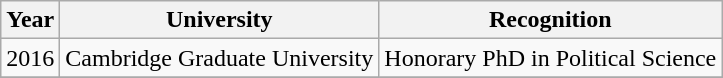<table class="wikitable">
<tr>
<th>Year</th>
<th>University</th>
<th>Recognition</th>
</tr>
<tr>
<td>2016</td>
<td>Cambridge Graduate University</td>
<td>Honorary PhD in Political Science</td>
</tr>
<tr>
</tr>
</table>
